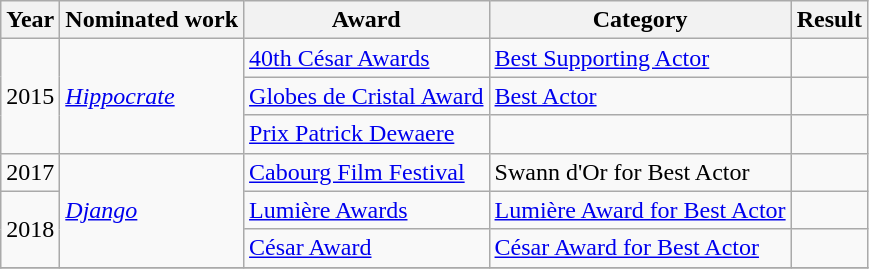<table class = "wikitable sortable">
<tr>
<th>Year</th>
<th>Nominated work</th>
<th>Award</th>
<th>Category</th>
<th>Result</th>
</tr>
<tr>
<td rowspan=3>2015</td>
<td rowspan=3><em><a href='#'>Hippocrate</a></em></td>
<td><a href='#'>40th César Awards</a></td>
<td><a href='#'>Best Supporting Actor</a></td>
<td></td>
</tr>
<tr>
<td><a href='#'>Globes de Cristal Award</a></td>
<td><a href='#'>Best Actor</a></td>
<td></td>
</tr>
<tr>
<td><a href='#'>Prix Patrick Dewaere</a></td>
<td></td>
<td></td>
</tr>
<tr>
<td rowspan=1>2017</td>
<td rowspan=3><em><a href='#'>Django</a></em></td>
<td><a href='#'>Cabourg Film Festival</a></td>
<td>Swann d'Or for Best Actor</td>
<td></td>
</tr>
<tr>
<td rowspan=2>2018</td>
<td><a href='#'>Lumière Awards</a></td>
<td><a href='#'>Lumière Award for Best Actor</a></td>
<td></td>
</tr>
<tr>
<td><a href='#'>César Award</a></td>
<td><a href='#'>César Award for Best Actor</a></td>
<td></td>
</tr>
<tr>
</tr>
</table>
